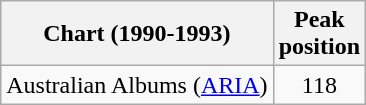<table class="wikitable sortable">
<tr>
<th>Chart (1990-1993)</th>
<th>Peak<br>position</th>
</tr>
<tr>
<td>Australian Albums (<a href='#'>ARIA</a>)</td>
<td align="center">118</td>
</tr>
</table>
